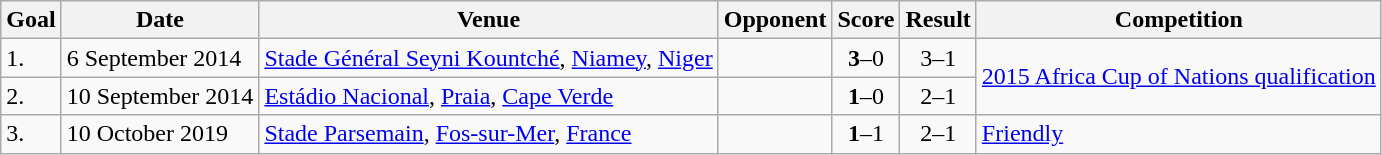<table class=wikitable style="text-align: left;" align=center>
<tr>
<th>Goal</th>
<th>Date</th>
<th>Venue</th>
<th>Opponent</th>
<th>Score</th>
<th>Result</th>
<th>Competition</th>
</tr>
<tr>
<td>1.</td>
<td>6 September 2014</td>
<td><a href='#'>Stade Général Seyni Kountché</a>, <a href='#'>Niamey</a>, <a href='#'>Niger</a></td>
<td></td>
<td align=center><strong>3</strong>–0</td>
<td align=center>3–1</td>
<td rowspan=2><a href='#'>2015 Africa Cup of Nations qualification</a></td>
</tr>
<tr>
<td>2.</td>
<td>10 September 2014</td>
<td><a href='#'>Estádio Nacional</a>, <a href='#'>Praia</a>, <a href='#'>Cape Verde</a></td>
<td></td>
<td align=center><strong>1</strong>–0</td>
<td align=center>2–1</td>
</tr>
<tr>
<td>3.</td>
<td>10 October 2019</td>
<td><a href='#'>Stade Parsemain</a>, <a href='#'>Fos-sur-Mer</a>, <a href='#'>France</a></td>
<td></td>
<td align=center><strong>1</strong>–1</td>
<td align=center>2–1</td>
<td><a href='#'>Friendly</a></td>
</tr>
</table>
